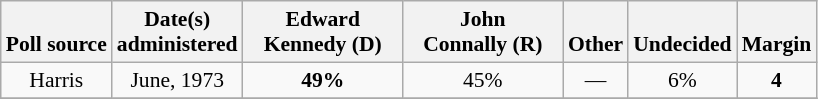<table class="wikitable sortable" style="text-align:center;font-size:90%;line-height:17px">
<tr valign= bottom>
<th>Poll source</th>
<th>Date(s)<br>administered</th>
<th class="unsortable" style="width:100px;">Edward<br>Kennedy (D)</th>
<th class="unsortable" style="width:100px;">John<br>Connally (R)</th>
<th class="unsortable">Other</th>
<th class="unsortable">Undecided</th>
<th>Margin</th>
</tr>
<tr>
<td align="center">Harris</td>
<td>June, 1973</td>
<td><strong>49%</strong></td>
<td align="center">45%</td>
<td align="center">—</td>
<td align="center">6%</td>
<td><strong>4</strong></td>
</tr>
<tr>
</tr>
</table>
